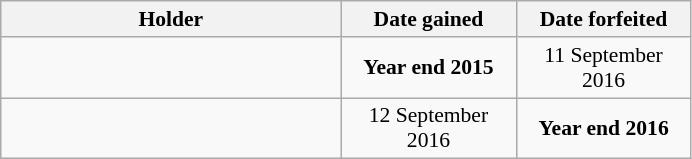<table class="wikitable" style="font-size:90%">
<tr>
<th style="width:220px;">Holder</th>
<th style="width:110px;">Date gained</th>
<th style="width:110px;">Date forfeited</th>
</tr>
<tr>
<td></td>
<td style="text-align:center;"><strong>Year end 2015</strong></td>
<td style="text-align:center;">11 September 2016</td>
</tr>
<tr>
<td></td>
<td style="text-align:center;">12 September 2016</td>
<td style="text-align:center;"><strong>Year end 2016</strong></td>
</tr>
</table>
